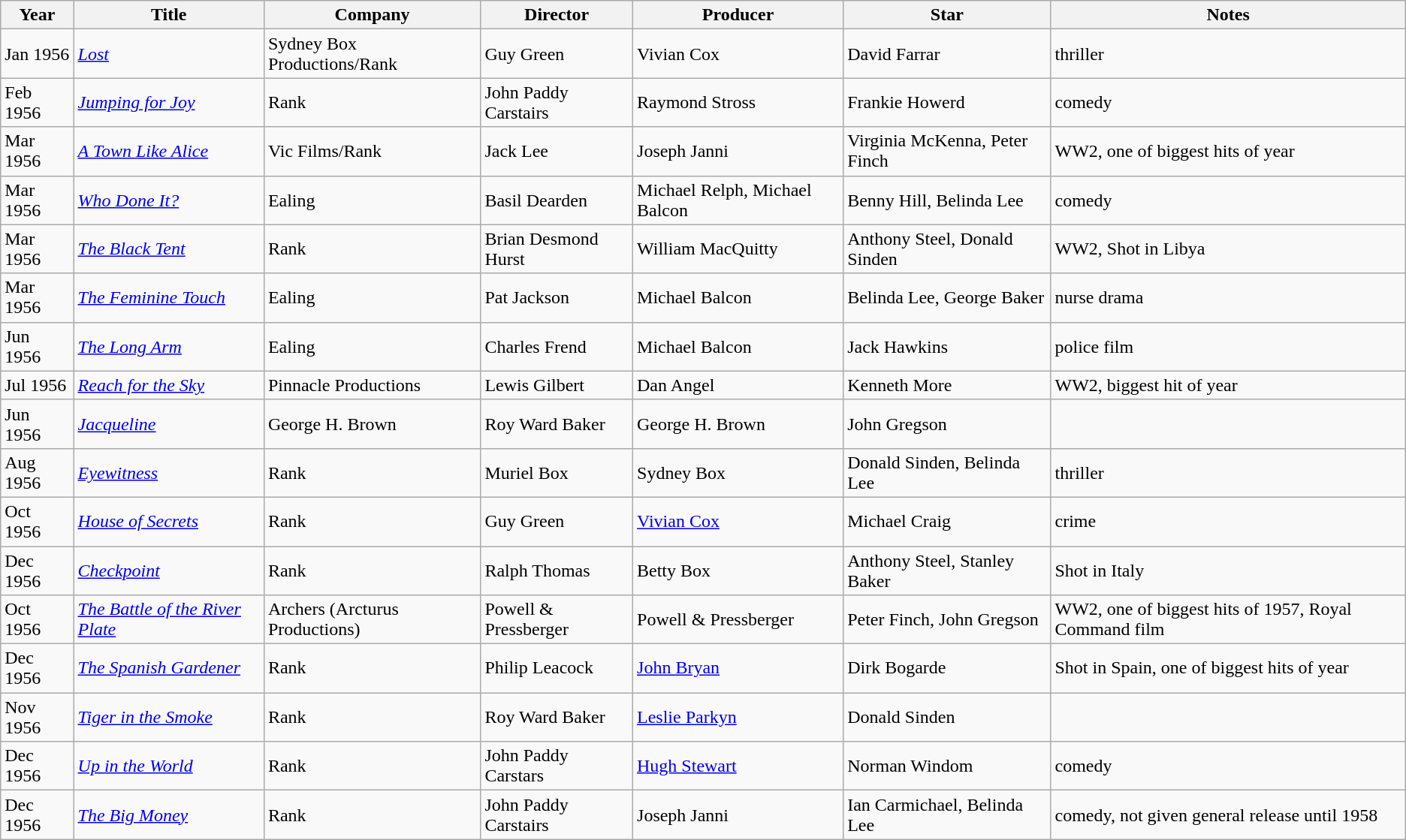<table class="wikitable sortable">
<tr>
<th>Year</th>
<th>Title</th>
<th>Company</th>
<th>Director</th>
<th>Producer</th>
<th>Star</th>
<th>Notes</th>
</tr>
<tr>
<td>Jan 1956</td>
<td><em><a href='#'>Lost</a></em></td>
<td>Sydney Box Productions/Rank</td>
<td>Guy Green</td>
<td>Vivian Cox</td>
<td>David Farrar</td>
<td>thriller</td>
</tr>
<tr>
<td>Feb 1956</td>
<td><em><a href='#'>Jumping for Joy</a></em></td>
<td>Rank</td>
<td>John Paddy Carstairs</td>
<td>Raymond Stross</td>
<td>Frankie Howerd</td>
<td>comedy</td>
</tr>
<tr>
<td>Mar 1956</td>
<td><em><a href='#'>A Town Like Alice</a></em></td>
<td>Vic Films/Rank</td>
<td>Jack Lee</td>
<td>Joseph Janni</td>
<td>Virginia McKenna, Peter Finch</td>
<td>WW2, one of biggest hits of year</td>
</tr>
<tr>
<td>Mar 1956</td>
<td><em><a href='#'>Who Done It?</a></em></td>
<td>Ealing</td>
<td>Basil Dearden</td>
<td>Michael Relph, Michael Balcon</td>
<td>Benny Hill, Belinda Lee</td>
<td>comedy</td>
</tr>
<tr>
<td>Mar 1956</td>
<td><em><a href='#'>The Black Tent</a></em></td>
<td>Rank</td>
<td>Brian Desmond Hurst</td>
<td>William MacQuitty</td>
<td>Anthony Steel, Donald Sinden</td>
<td>WW2, Shot in Libya</td>
</tr>
<tr>
<td>Mar 1956</td>
<td><em><a href='#'>The Feminine Touch</a></em></td>
<td>Ealing</td>
<td>Pat Jackson</td>
<td>Michael Balcon</td>
<td>Belinda Lee, George Baker</td>
<td>nurse drama</td>
</tr>
<tr>
<td>Jun 1956</td>
<td><em><a href='#'>The Long Arm</a></em></td>
<td>Ealing</td>
<td>Charles Frend</td>
<td>Michael Balcon</td>
<td>Jack Hawkins</td>
<td>police film</td>
</tr>
<tr>
<td>Jul 1956</td>
<td><em><a href='#'>Reach for the Sky</a></em></td>
<td>Pinnacle Productions</td>
<td>Lewis Gilbert</td>
<td>Dan Angel</td>
<td>Kenneth More</td>
<td>WW2, biggest hit of year</td>
</tr>
<tr>
<td>Jun 1956</td>
<td><em><a href='#'>Jacqueline</a></em></td>
<td>George H. Brown</td>
<td>Roy Ward Baker</td>
<td>George H. Brown</td>
<td>John Gregson</td>
<td></td>
</tr>
<tr>
<td>Aug 1956</td>
<td><em><a href='#'>Eyewitness</a></em></td>
<td>Rank</td>
<td>Muriel Box</td>
<td>Sydney Box</td>
<td>Donald Sinden, Belinda Lee</td>
<td>thriller</td>
</tr>
<tr>
<td>Oct 1956</td>
<td><em><a href='#'>House of Secrets</a></em></td>
<td>Rank</td>
<td>Guy Green</td>
<td><a href='#'>Vivian Cox</a></td>
<td>Michael Craig</td>
<td>crime</td>
</tr>
<tr>
<td>Dec 1956</td>
<td><em><a href='#'>Checkpoint</a></em></td>
<td>Rank</td>
<td>Ralph Thomas</td>
<td>Betty Box</td>
<td>Anthony Steel, Stanley Baker</td>
<td>Shot in Italy</td>
</tr>
<tr>
<td>Oct 1956</td>
<td><em><a href='#'>The Battle of the River Plate</a></em></td>
<td>Archers (Arcturus Productions)</td>
<td>Powell & Pressberger</td>
<td>Powell & Pressberger</td>
<td>Peter Finch, John Gregson</td>
<td>WW2, one of biggest hits of 1957, Royal Command film</td>
</tr>
<tr>
<td>Dec 1956</td>
<td><em><a href='#'>The Spanish Gardener</a></em></td>
<td>Rank</td>
<td>Philip Leacock</td>
<td><a href='#'>John Bryan</a></td>
<td>Dirk Bogarde</td>
<td>Shot in Spain, one of biggest hits of year</td>
</tr>
<tr>
<td>Nov 1956</td>
<td><em><a href='#'>Tiger in the Smoke</a></em></td>
<td>Rank</td>
<td>Roy Ward Baker</td>
<td><a href='#'>Leslie Parkyn</a></td>
<td>Donald Sinden</td>
<td></td>
</tr>
<tr>
<td>Dec 1956</td>
<td><em><a href='#'>Up in the World</a></em></td>
<td>Rank</td>
<td>John Paddy Carstars</td>
<td><a href='#'>Hugh Stewart</a></td>
<td>Norman Windom</td>
<td>comedy</td>
</tr>
<tr>
<td>Dec 1956</td>
<td><em><a href='#'>The Big Money</a></em></td>
<td>Rank</td>
<td>John Paddy Carstairs</td>
<td>Joseph Janni</td>
<td>Ian Carmichael, Belinda Lee</td>
<td>comedy, not given general release until 1958</td>
</tr>
</table>
